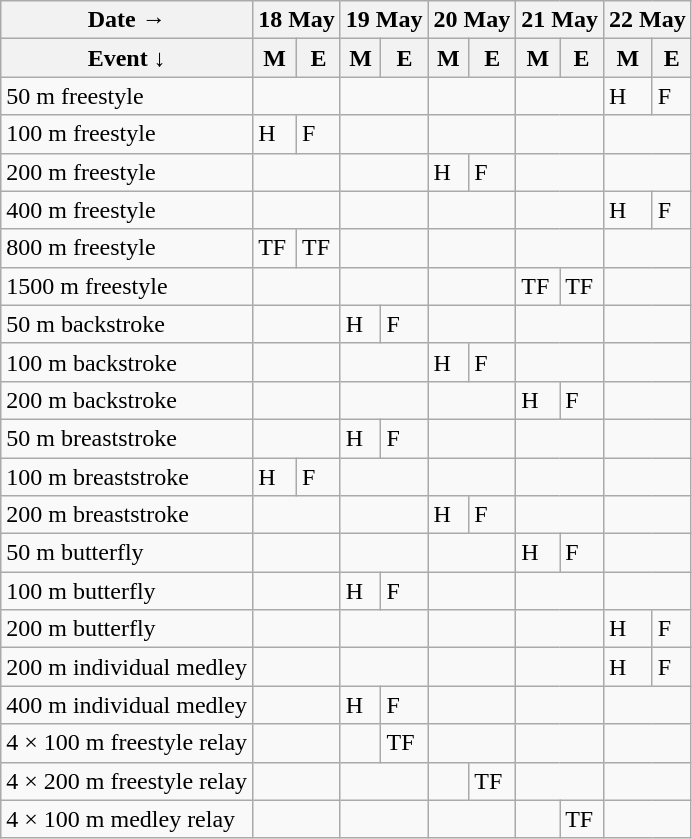<table class="wikitable swimming-schedule floatleft">
<tr>
<th>Date →</th>
<th colspan=2>18 May</th>
<th colspan=2>19 May</th>
<th colspan=2>20 May</th>
<th colspan=2>21 May</th>
<th colspan=2>22 May</th>
</tr>
<tr>
<th>Event ↓</th>
<th>M</th>
<th>E</th>
<th>M</th>
<th>E</th>
<th>M</th>
<th>E</th>
<th>M</th>
<th>E</th>
<th>M</th>
<th>E</th>
</tr>
<tr>
<td class=event>50 m freestyle</td>
<td colspan=2></td>
<td colspan=2></td>
<td colspan=2></td>
<td colspan=2></td>
<td class=heats>H</td>
<td class=final>F</td>
</tr>
<tr>
<td class=event>100 m freestyle</td>
<td class=heats>H</td>
<td class=final>F</td>
<td colspan=2></td>
<td colspan=2></td>
<td colspan=2></td>
<td colspan=2></td>
</tr>
<tr>
<td class=event>200 m freestyle</td>
<td colspan=2></td>
<td colspan=2></td>
<td class=heats>H</td>
<td class=final>F</td>
<td colspan=2></td>
<td colspan=2></td>
</tr>
<tr>
<td class=event>400 m freestyle</td>
<td colspan=2></td>
<td colspan=2></td>
<td colspan=2></td>
<td colspan=2></td>
<td class=heats>H</td>
<td class=final>F</td>
</tr>
<tr>
<td class=event>800 m freestyle</td>
<td class=timed-final>TF</td>
<td class=timed-final>TF</td>
<td colspan=2></td>
<td colspan=2></td>
<td colspan=2></td>
<td colspan=2></td>
</tr>
<tr>
<td class=event>1500 m freestyle</td>
<td colspan=2></td>
<td colspan=2></td>
<td colspan=2></td>
<td class=timed-final>TF</td>
<td class=timed-final>TF</td>
<td colspan=2></td>
</tr>
<tr>
<td class=event>50 m backstroke</td>
<td colspan=2></td>
<td class=heats>H</td>
<td class=final>F</td>
<td colspan=2></td>
<td colspan=2></td>
<td colspan=2></td>
</tr>
<tr>
<td class=event>100 m backstroke</td>
<td colspan=2></td>
<td colspan=2></td>
<td class=heats>H</td>
<td class=final>F</td>
<td colspan=2></td>
<td colspan=2></td>
</tr>
<tr>
<td class=event>200 m backstroke</td>
<td colspan=2></td>
<td colspan=2></td>
<td colspan=2></td>
<td class=heats>H</td>
<td class=final>F</td>
<td colspan=2></td>
</tr>
<tr>
<td class=event>50 m breaststroke</td>
<td colspan=2></td>
<td class=heats>H</td>
<td class=final>F</td>
<td colspan=2></td>
<td colspan=2></td>
<td colspan=2></td>
</tr>
<tr>
<td class=event>100 m breaststroke</td>
<td class=heats>H</td>
<td class=final>F</td>
<td colspan=2></td>
<td colspan=2></td>
<td colspan=2></td>
<td colspan=2></td>
</tr>
<tr>
<td class=event>200 m breaststroke</td>
<td colspan=2></td>
<td colspan=2></td>
<td class=heats>H</td>
<td class=final>F</td>
<td colspan=2></td>
<td colspan=2></td>
</tr>
<tr>
<td class=event>50 m butterfly</td>
<td colspan=2></td>
<td colspan=2></td>
<td colspan=2></td>
<td class=heats>H</td>
<td class=final>F</td>
<td colspan=2></td>
</tr>
<tr>
<td class=event>100 m butterfly</td>
<td colspan=2></td>
<td class=heats>H</td>
<td class=final>F</td>
<td colspan=2></td>
<td colspan=2></td>
<td colspan=2></td>
</tr>
<tr>
<td class=event>200 m butterfly</td>
<td colspan=2></td>
<td colspan=2></td>
<td colspan=2></td>
<td colspan=2></td>
<td class=heats>H</td>
<td class=final>F</td>
</tr>
<tr>
<td class=event>200 m individual medley</td>
<td colspan=2></td>
<td colspan=2></td>
<td colspan=2></td>
<td colspan=2></td>
<td class=heats>H</td>
<td class=final>F</td>
</tr>
<tr>
<td class=event>400 m individual medley</td>
<td colspan=2></td>
<td class=heats>H</td>
<td class=final>F</td>
<td colspan=2></td>
<td colspan=2></td>
<td colspan=2></td>
</tr>
<tr>
<td class=event>4 × 100 m freestyle relay</td>
<td colspan=2></td>
<td></td>
<td class=timed-final>TF</td>
<td colspan=2></td>
<td colspan=2></td>
<td colspan=2></td>
</tr>
<tr>
<td class=event>4 × 200 m freestyle relay</td>
<td colspan=2></td>
<td colspan=2></td>
<td></td>
<td class=timed-final>TF</td>
<td colspan=2></td>
<td colspan=2></td>
</tr>
<tr>
<td class=event>4 × 100 m medley relay</td>
<td colspan=2></td>
<td colspan=2></td>
<td colspan=2></td>
<td></td>
<td class=timed-final>TF</td>
<td colspan=2></td>
</tr>
</table>
